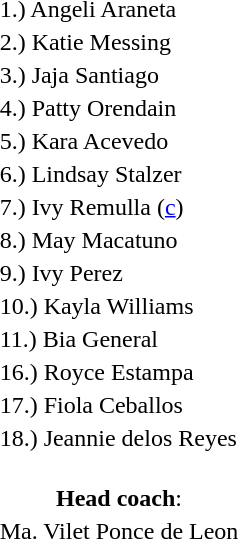<table style="text-align: center; margin-top: 2em; margin-left: auto; margin-right: auto">
<tr align=left>
<td>1.) Angeli Araneta</td>
</tr>
<tr align=left>
<td>2.) Katie Messing</td>
</tr>
<tr align=left>
<td>3.) Jaja Santiago</td>
</tr>
<tr align=left>
<td>4.) Patty Orendain</td>
</tr>
<tr align=left>
<td>5.) Kara Acevedo</td>
</tr>
<tr align=left>
<td>6.) Lindsay Stalzer</td>
</tr>
<tr align=left>
<td>7.) Ivy Remulla (<a href='#'>c</a>)</td>
</tr>
<tr align=left>
<td>8.) May Macatuno</td>
</tr>
<tr align=left>
<td>9.) Ivy Perez</td>
</tr>
<tr align=left>
<td>10.) Kayla Williams</td>
</tr>
<tr align=left>
<td>11.) Bia General</td>
</tr>
<tr align=left>
<td>16.) Royce Estampa</td>
</tr>
<tr align=left>
<td>17.) Fiola Ceballos</td>
</tr>
<tr align=left>
<td>18.) Jeannie delos Reyes</td>
</tr>
<tr>
<td><br><strong>Head coach</strong>:</td>
</tr>
<tr>
<td>Ma. Vilet Ponce de Leon</td>
</tr>
</table>
